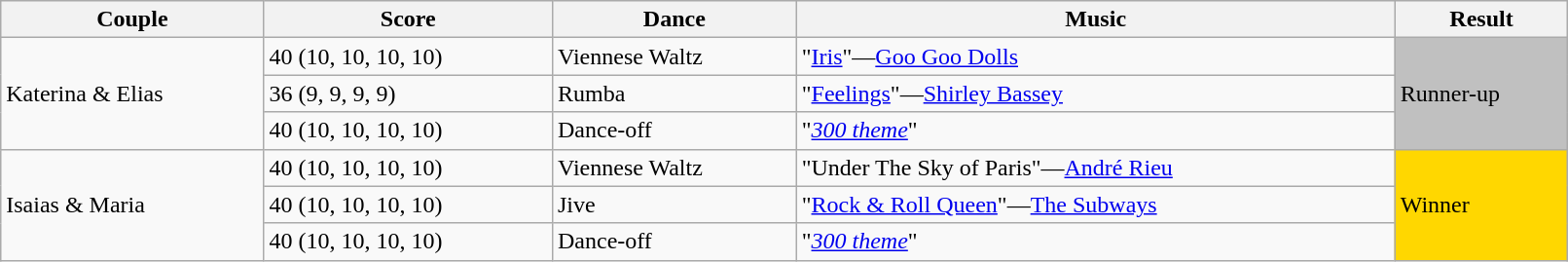<table class="wikitable sortable" style="width:85%;">
<tr>
<th>Couple</th>
<th>Score</th>
<th>Dance</th>
<th>Music</th>
<th>Result</th>
</tr>
<tr>
<td rowspan="3">Katerina & Elias</td>
<td>40 (10, 10, 10, 10)</td>
<td>Viennese Waltz</td>
<td>"<a href='#'>Iris</a>"—<a href='#'>Goo Goo Dolls</a></td>
<td style="background:silver;" rowspan="3">Runner-up</td>
</tr>
<tr>
<td>36 (9, 9, 9, 9)</td>
<td>Rumba</td>
<td>"<a href='#'>Feelings</a>"—<a href='#'>Shirley Bassey</a></td>
</tr>
<tr>
<td>40 (10, 10, 10, 10)</td>
<td>Dance-off</td>
<td>"<em><a href='#'>300 theme</a></em>"</td>
</tr>
<tr>
<td rowspan="3">Isaias & Maria</td>
<td>40 (10, 10, 10, 10)</td>
<td>Viennese Waltz</td>
<td>"Under The Sky of Paris"—<a href='#'>André Rieu</a></td>
<td style="background:gold;" rowspan="3">Winner</td>
</tr>
<tr>
<td>40 (10, 10, 10, 10)</td>
<td>Jive</td>
<td>"<a href='#'>Rock & Roll Queen</a>"—<a href='#'>The Subways</a></td>
</tr>
<tr>
<td>40 (10, 10, 10, 10)</td>
<td>Dance-off</td>
<td>"<em><a href='#'>300 theme</a></em>"</td>
</tr>
</table>
